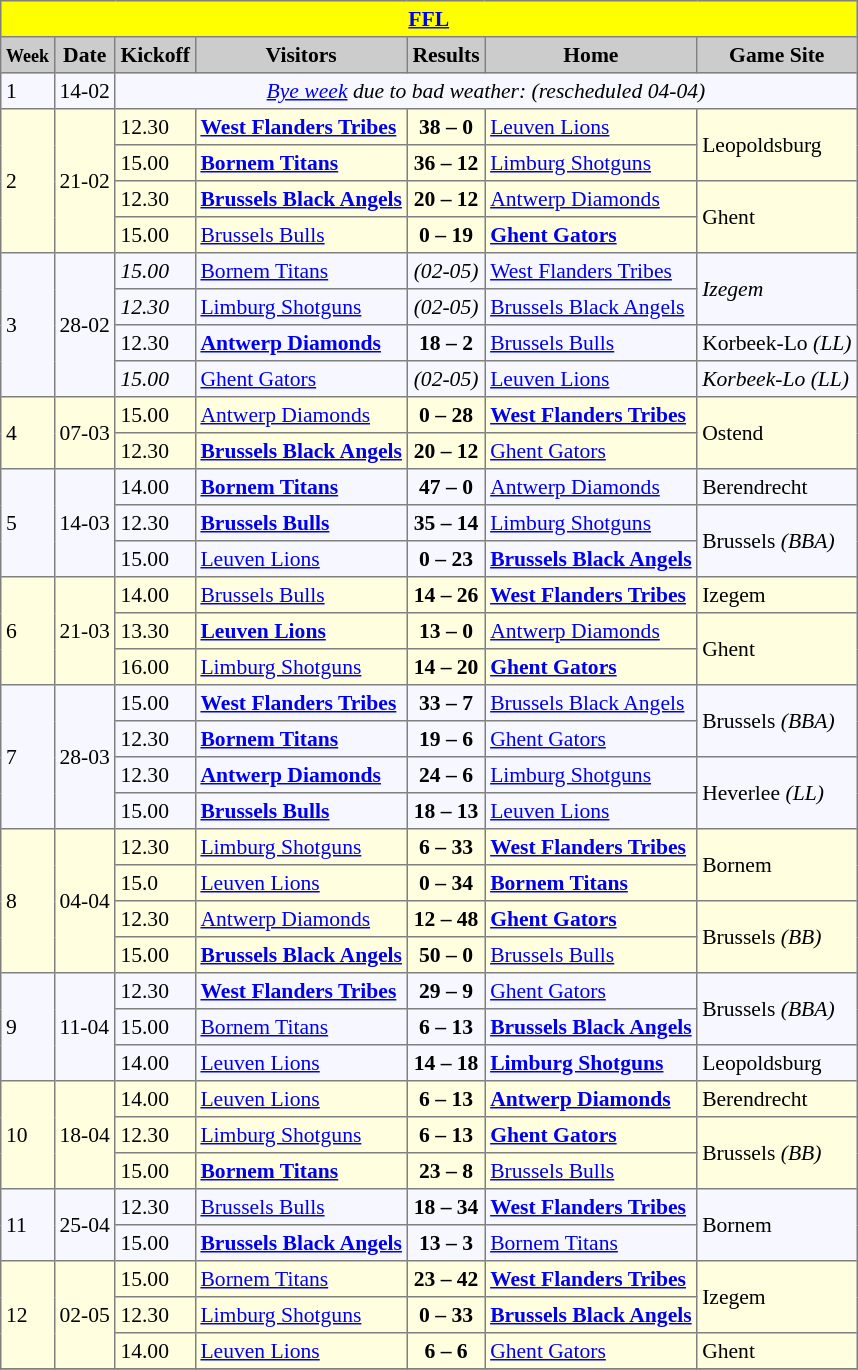<table bgcolor="#f7f8ff" cellpadding="3" cellspacing="0" border="1" style="font-size: 90%; border: gray solid 1px; border-collapse: collapse;">
<tr bgcolor="#CCCCCC">
<th style=background-color:yellow colspan=7><strong><a href='#'><span>FFL</span></a></strong></th>
</tr>
<tr bgcolor="#CCCCCC">
<th><small>Week</small></th>
<th>Date</th>
<th>Kickoff</th>
<th>Visitors</th>
<th>Results</th>
<th>Home</th>
<th>Game Site</th>
</tr>
<tr width="23%">
<td>1</td>
<td>14-02</td>
<td colspan="5" align="center"><em><a href='#'>Bye week</a> due to bad weather: (rescheduled 04-04)</em></td>
</tr>
<tr width="23%" bgcolor="#FFFFE0">
<td rowspan=4>2</td>
<td rowspan=4>21-02</td>
<td>12.30</td>
<td><strong><a href='#'>West Flanders Tribes</a></strong></td>
<td align=center><strong> 38 – 0</strong></td>
<td><a href='#'>Leuven Lions</a></td>
<td rowspan=2>Leopoldsburg</td>
</tr>
<tr width="23%" bgcolor="#FFFFE0">
<td>15.00</td>
<td><strong><a href='#'>Bornem Titans</a></strong></td>
<td align=center><strong>36 – 12</strong></td>
<td><a href='#'>Limburg Shotguns</a></td>
</tr>
<tr width="23%" bgcolor="#FFFFE0">
<td>12.30</td>
<td><strong><a href='#'>Brussels Black Angels</a></strong></td>
<td align=center><strong>20 – 12</strong></td>
<td><a href='#'>Antwerp Diamonds</a></td>
<td rowspan=2>Ghent</td>
</tr>
<tr width="23%" bgcolor="#FFFFE0">
<td>15.00</td>
<td><a href='#'>Brussels Bulls</a></td>
<td align=center><strong>0 – 19</strong></td>
<td><strong><a href='#'>Ghent Gators</a></strong></td>
</tr>
<tr width="23%">
<td rowspan=4>3</td>
<td rowspan=4>28-02</td>
<td><em>15.00</em></td>
<td><a href='#'>Bornem Titans</a></td>
<td align=center><em>(02-05)</em></td>
<td><a href='#'>West Flanders Tribes</a></td>
<td rowspan=2><em>Izegem</em></td>
</tr>
<tr width="23%">
<td><em>12.30</em></td>
<td><a href='#'>Limburg Shotguns</a></td>
<td align=center><em>(02-05)</em></td>
<td><a href='#'>Brussels Black Angels</a></td>
</tr>
<tr width="23%">
<td>12.30</td>
<td><strong><a href='#'>Antwerp Diamonds</a></strong></td>
<td align=center><strong>18 – 2</strong></td>
<td><a href='#'>Brussels Bulls</a></td>
<td>Korbeek-Lo <em>(LL)</em></td>
</tr>
<tr width="23%">
<td><em>15.00</em></td>
<td><a href='#'>Ghent Gators</a></td>
<td align=center><em>(02-05)</em></td>
<td><a href='#'>Leuven Lions</a></td>
<td><em>Korbeek-Lo (LL)</em></td>
</tr>
<tr width="23%" bgcolor="#FFFFE0">
<td rowspan=2>4</td>
<td rowspan=2>07-03</td>
<td>15.00</td>
<td><a href='#'>Antwerp Diamonds</a></td>
<td align=center><strong>0 – 28</strong></td>
<td><strong><a href='#'>West Flanders Tribes</a></strong></td>
<td rowspan=2>Ostend</td>
</tr>
<tr width="23%" bgcolor="#FFFFE0">
<td>12.30</td>
<td><strong><a href='#'>Brussels Black Angels</a></strong></td>
<td align=center><strong>20 – 12</strong></td>
<td><a href='#'>Ghent Gators</a></td>
</tr>
<tr width="23%">
<td rowspan=3>5</td>
<td rowspan=3>14-03</td>
<td>14.00</td>
<td><strong><a href='#'>Bornem Titans</a></strong></td>
<td align=center><strong>47 – 0</strong></td>
<td><a href='#'>Antwerp Diamonds</a></td>
<td>Berendrecht</td>
</tr>
<tr width="23%">
<td>12.30</td>
<td><strong><a href='#'>Brussels Bulls</a></strong></td>
<td align=center><strong>35 – 14</strong></td>
<td><a href='#'>Limburg Shotguns</a></td>
<td rowspan=2>Brussels <em>(BBA)</em></td>
</tr>
<tr width="23%">
<td>15.00</td>
<td><a href='#'>Leuven Lions</a></td>
<td align=center><strong>0 – 23</strong></td>
<td><strong><a href='#'>Brussels Black Angels</a></strong></td>
</tr>
<tr width="23%" bgcolor="#FFFFE0">
<td rowspan=3>6</td>
<td rowspan=3>21-03</td>
<td>14.00</td>
<td><a href='#'>Brussels Bulls</a></td>
<td align=center><strong>14 – 26</strong></td>
<td><strong><a href='#'>West Flanders Tribes</a></strong></td>
<td>Izegem</td>
</tr>
<tr width="23%" bgcolor="#FFFFE0">
<td>13.30</td>
<td><strong><a href='#'>Leuven Lions</a></strong></td>
<td align=center><strong>13 – 0</strong></td>
<td><a href='#'>Antwerp Diamonds</a></td>
<td rowspan=2>Ghent</td>
</tr>
<tr width="23%" bgcolor="#FFFFE0">
<td>16.00</td>
<td><a href='#'>Limburg Shotguns</a></td>
<td align=center><strong>14 – 20</strong></td>
<td><strong><a href='#'>Ghent Gators</a></strong></td>
</tr>
<tr width="23%">
<td rowspan=4>7</td>
<td rowspan=4>28-03</td>
<td>15.00</td>
<td><strong><a href='#'>West Flanders Tribes</a></strong></td>
<td align=center><strong>33 – 7</strong></td>
<td><a href='#'>Brussels Black Angels</a></td>
<td rowspan=2>Brussels <em>(BBA)</em></td>
</tr>
<tr width="23%">
<td>12.30</td>
<td><strong><a href='#'>Bornem Titans</a></strong></td>
<td align=center><strong>19 – 6</strong></td>
<td><a href='#'>Ghent Gators</a></td>
</tr>
<tr width="23%">
<td>12.30</td>
<td><strong><a href='#'>Antwerp Diamonds</a></strong></td>
<td align=center><strong>24 – 6</strong></td>
<td><a href='#'>Limburg Shotguns</a></td>
<td rowspan=2>Heverlee <em>(LL)</em></td>
</tr>
<tr width="23%">
<td>15.00</td>
<td><strong><a href='#'>Brussels Bulls</a></strong></td>
<td align=center><strong>18 – 13</strong></td>
<td><a href='#'>Leuven Lions</a></td>
</tr>
<tr width="23%" bgcolor="#FFFFE0">
<td rowspan=4>8</td>
<td rowspan=4>04-04</td>
<td>12.30</td>
<td><a href='#'>Limburg Shotguns</a></td>
<td align=center><strong>6 – 33</strong></td>
<td><strong><a href='#'>West Flanders Tribes</a></strong></td>
<td rowspan=2>Bornem</td>
</tr>
<tr width="23%" bgcolor="#FFFFE0">
<td>15.0</td>
<td><a href='#'>Leuven Lions</a></td>
<td align=center><strong>0 – 34</strong></td>
<td><strong><a href='#'>Bornem Titans</a></strong></td>
</tr>
<tr width="23%" bgcolor="#FFFFE0">
<td>12.30</td>
<td><a href='#'>Antwerp Diamonds</a></td>
<td align=center><strong>12 – 48</strong></td>
<td><strong><a href='#'>Ghent Gators</a></strong></td>
<td rowspan=2>Brussels <em>(BB)</em></td>
</tr>
<tr width="23%" bgcolor="#FFFFE0">
<td>15.00</td>
<td><strong><a href='#'>Brussels Black Angels</a></strong></td>
<td align=center><strong>50 – 0</strong></td>
<td><a href='#'>Brussels Bulls</a></td>
</tr>
<tr width="23%">
<td rowspan=3>9</td>
<td rowspan=3>11-04</td>
<td>12.30</td>
<td><strong><a href='#'>West Flanders Tribes</a></strong></td>
<td align=center><strong>29 – 9</strong></td>
<td><a href='#'>Ghent Gators</a></td>
<td rowspan=2>Brussels <em>(BBA)</em></td>
</tr>
<tr width="23%">
<td>15.00</td>
<td><a href='#'>Bornem Titans</a></td>
<td align=center><strong>6 – 13</strong></td>
<td><strong><a href='#'>Brussels Black Angels</a></strong></td>
</tr>
<tr width="23%">
<td>14.00</td>
<td><a href='#'>Leuven Lions</a></td>
<td align=center><strong>14 – 18</strong></td>
<td><strong><a href='#'>Limburg Shotguns</a></strong></td>
<td>Leopoldsburg</td>
</tr>
<tr width="23%" bgcolor="#FFFFE0">
<td rowspan=3>10</td>
<td rowspan=3>18-04</td>
<td>14.00</td>
<td><a href='#'>Leuven Lions</a></td>
<td align=center><strong>6 – 13</strong></td>
<td><strong><a href='#'>Antwerp Diamonds</a></strong></td>
<td>Berendrecht</td>
</tr>
<tr width="23%" bgcolor="#FFFFE0">
<td>12.30</td>
<td><a href='#'>Limburg Shotguns</a></td>
<td align=center><strong>6 – 13</strong></td>
<td><strong><a href='#'>Ghent Gators</a></strong></td>
<td rowspan=2>Brussels <em>(BB)</em></td>
</tr>
<tr width="23%" bgcolor="#FFFFE0">
<td>15.00</td>
<td><strong><a href='#'>Bornem Titans</a></strong></td>
<td align=center><strong>23 – 8</strong></td>
<td><a href='#'>Brussels Bulls</a></td>
</tr>
<tr width="23%">
<td rowspan=2>11</td>
<td rowspan=2>25-04</td>
<td>12.30</td>
<td><a href='#'>Brussels Bulls</a></td>
<td align=center><strong>18 – 34</strong></td>
<td><strong><a href='#'>West Flanders Tribes</a></strong></td>
<td rowspan=2>Bornem</td>
</tr>
<tr width="23%">
<td>15.00</td>
<td><strong><a href='#'>Brussels Black Angels</a></strong></td>
<td align=center><strong>13 – 3</strong></td>
<td><a href='#'>Bornem Titans</a></td>
</tr>
<tr width="23%" bgcolor="#FFFFE0">
<td rowspan=3>12</td>
<td rowspan=3>02-05</td>
<td>15.00</td>
<td><a href='#'>Bornem Titans</a></td>
<td align=center><strong>23 – 42</strong></td>
<td><strong><a href='#'>West Flanders Tribes</a></strong></td>
<td rowspan=2>Izegem</td>
</tr>
<tr width="23%" bgcolor="#FFFFE0">
<td>12.30</td>
<td><a href='#'>Limburg Shotguns</a></td>
<td align=center><strong>0 – 33</strong></td>
<td><strong><a href='#'>Brussels Black Angels</a></strong></td>
</tr>
<tr width="23%" bgcolor="#FFFFE0">
<td>14.00</td>
<td><a href='#'>Leuven Lions</a></td>
<td align=center><strong>6 – 6</strong></td>
<td><a href='#'>Ghent Gators</a></td>
<td>Ghent</td>
</tr>
<tr>
</tr>
</table>
